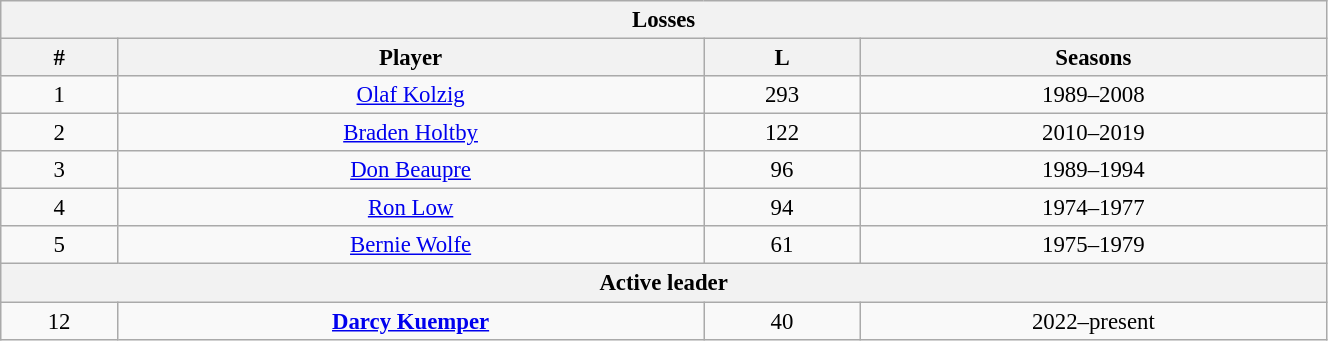<table class="wikitable" style="text-align: center; font-size: 95%" width="70%">
<tr>
<th colspan="4">Losses</th>
</tr>
<tr>
<th>#</th>
<th>Player</th>
<th>L</th>
<th>Seasons</th>
</tr>
<tr>
<td>1</td>
<td><a href='#'>Olaf Kolzig</a></td>
<td>293</td>
<td>1989–2008</td>
</tr>
<tr>
<td>2</td>
<td><a href='#'>Braden Holtby</a></td>
<td>122</td>
<td>2010–2019</td>
</tr>
<tr>
<td>3</td>
<td><a href='#'>Don Beaupre</a></td>
<td>96</td>
<td>1989–1994</td>
</tr>
<tr>
<td>4</td>
<td><a href='#'>Ron Low</a></td>
<td>94</td>
<td>1974–1977</td>
</tr>
<tr>
<td>5</td>
<td><a href='#'>Bernie Wolfe</a></td>
<td>61</td>
<td>1975–1979</td>
</tr>
<tr>
<th colspan="4">Active leader</th>
</tr>
<tr>
<td>12</td>
<td><strong><a href='#'>Darcy Kuemper</a></strong></td>
<td>40</td>
<td>2022–present</td>
</tr>
</table>
